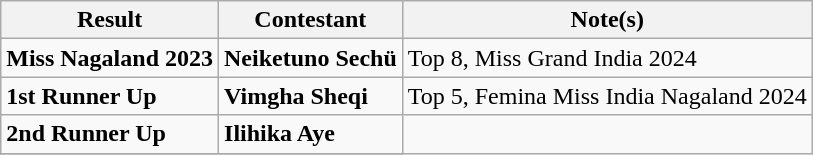<table class="wikitable">
<tr>
<th>Result</th>
<th>Contestant</th>
<th>Note(s)</th>
</tr>
<tr>
<td><strong>Miss Nagaland 2023</strong></td>
<td><strong>Neiketuno Sechü</strong></td>
<td>Top 8, Miss Grand India 2024</td>
</tr>
<tr>
<td><strong>1st Runner Up</strong></td>
<td><strong>Vimgha Sheqi</strong></td>
<td>Top 5, Femina Miss India Nagaland 2024</td>
</tr>
<tr>
<td><strong>2nd Runner Up</strong></td>
<td><strong>Ilihika Aye</strong></td>
</tr>
<tr>
</tr>
</table>
